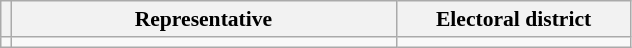<table class="sortable wikitable" style="text-align:left; font-size:90%">
<tr>
<th></th>
<th width="250">Representative</th>
<th width="150">Electoral district</th>
</tr>
<tr>
<td></td>
<td></td>
<td></td>
</tr>
</table>
